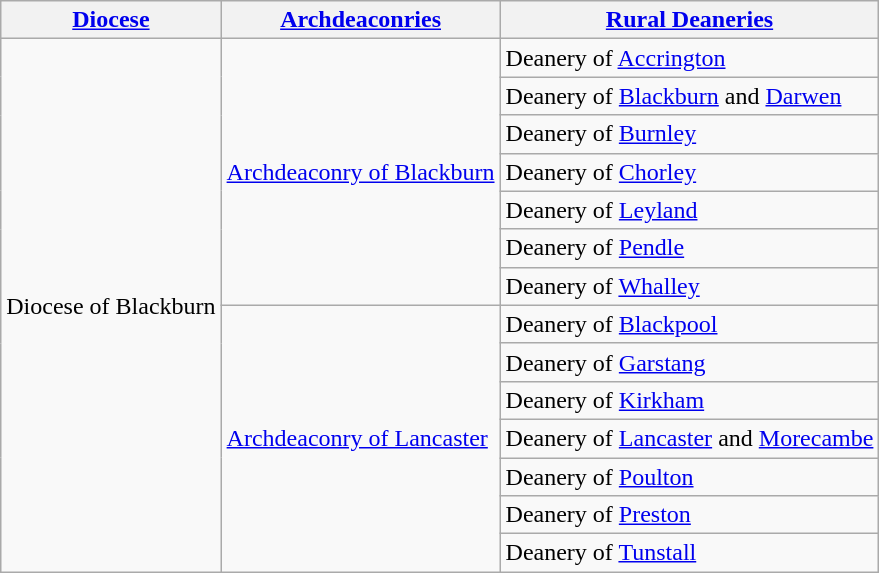<table class="wikitable sortable">
<tr>
<th><a href='#'>Diocese</a></th>
<th><a href='#'>Archdeaconries</a></th>
<th><a href='#'>Rural Deaneries</a></th>
</tr>
<tr>
<td rowspan="14">Diocese of Blackburn</td>
<td rowspan="7"><a href='#'>Archdeaconry of Blackburn</a></td>
<td>Deanery of <a href='#'>Accrington</a></td>
</tr>
<tr>
<td>Deanery of <a href='#'>Blackburn</a> and <a href='#'>Darwen</a></td>
</tr>
<tr>
<td>Deanery of <a href='#'>Burnley</a></td>
</tr>
<tr>
<td>Deanery of <a href='#'>Chorley</a></td>
</tr>
<tr>
<td>Deanery of <a href='#'>Leyland</a></td>
</tr>
<tr>
<td>Deanery of <a href='#'>Pendle</a></td>
</tr>
<tr>
<td>Deanery of <a href='#'>Whalley</a></td>
</tr>
<tr>
<td rowspan="7"><a href='#'>Archdeaconry of Lancaster</a></td>
<td>Deanery of <a href='#'>Blackpool</a></td>
</tr>
<tr>
<td>Deanery of <a href='#'>Garstang</a></td>
</tr>
<tr>
<td>Deanery of <a href='#'>Kirkham</a></td>
</tr>
<tr>
<td>Deanery of <a href='#'>Lancaster</a> and <a href='#'>Morecambe</a></td>
</tr>
<tr>
<td>Deanery of <a href='#'>Poulton</a></td>
</tr>
<tr>
<td>Deanery of <a href='#'>Preston</a></td>
</tr>
<tr>
<td>Deanery of <a href='#'>Tunstall</a></td>
</tr>
</table>
